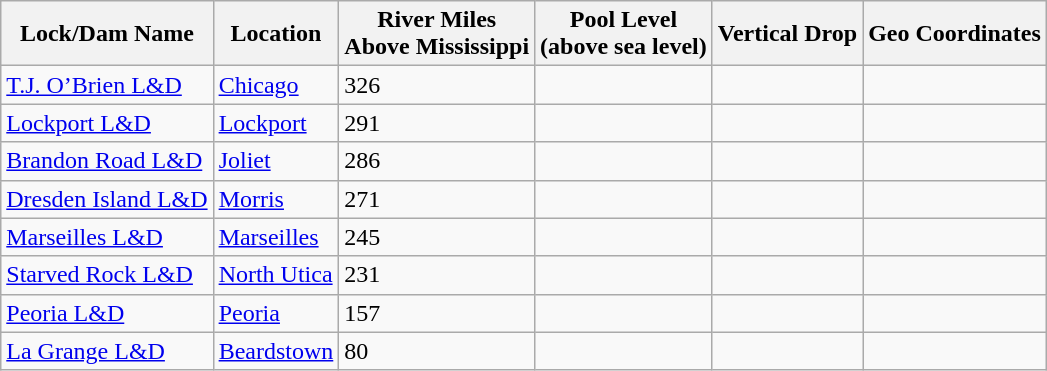<table class="wikitable">
<tr>
<th>Lock/Dam Name</th>
<th>Location</th>
<th>River Miles<br>Above Mississippi</th>
<th>Pool Level<br>(above sea level)</th>
<th>Vertical Drop</th>
<th>Geo Coordinates</th>
</tr>
<tr>
<td><a href='#'>T.J. O’Brien L&D</a></td>
<td><a href='#'>Chicago</a></td>
<td>326</td>
<td></td>
<td></td>
<td></td>
</tr>
<tr>
<td><a href='#'>Lockport L&D</a></td>
<td><a href='#'>Lockport</a></td>
<td>291</td>
<td></td>
<td></td>
<td></td>
</tr>
<tr>
<td><a href='#'>Brandon Road L&D</a></td>
<td><a href='#'>Joliet</a></td>
<td>286</td>
<td></td>
<td></td>
<td></td>
</tr>
<tr>
<td><a href='#'>Dresden Island L&D</a></td>
<td><a href='#'>Morris</a></td>
<td>271</td>
<td></td>
<td></td>
<td></td>
</tr>
<tr>
<td><a href='#'>Marseilles L&D</a></td>
<td><a href='#'>Marseilles</a></td>
<td>245</td>
<td></td>
<td></td>
<td></td>
</tr>
<tr>
<td><a href='#'>Starved Rock L&D</a></td>
<td><a href='#'>North Utica</a></td>
<td>231</td>
<td></td>
<td></td>
<td></td>
</tr>
<tr>
<td><a href='#'>Peoria L&D</a></td>
<td><a href='#'>Peoria</a></td>
<td>157</td>
<td></td>
<td></td>
<td></td>
</tr>
<tr>
<td><a href='#'>La Grange L&D</a></td>
<td><a href='#'>Beardstown</a></td>
<td>80</td>
<td></td>
<td></td>
<td></td>
</tr>
</table>
